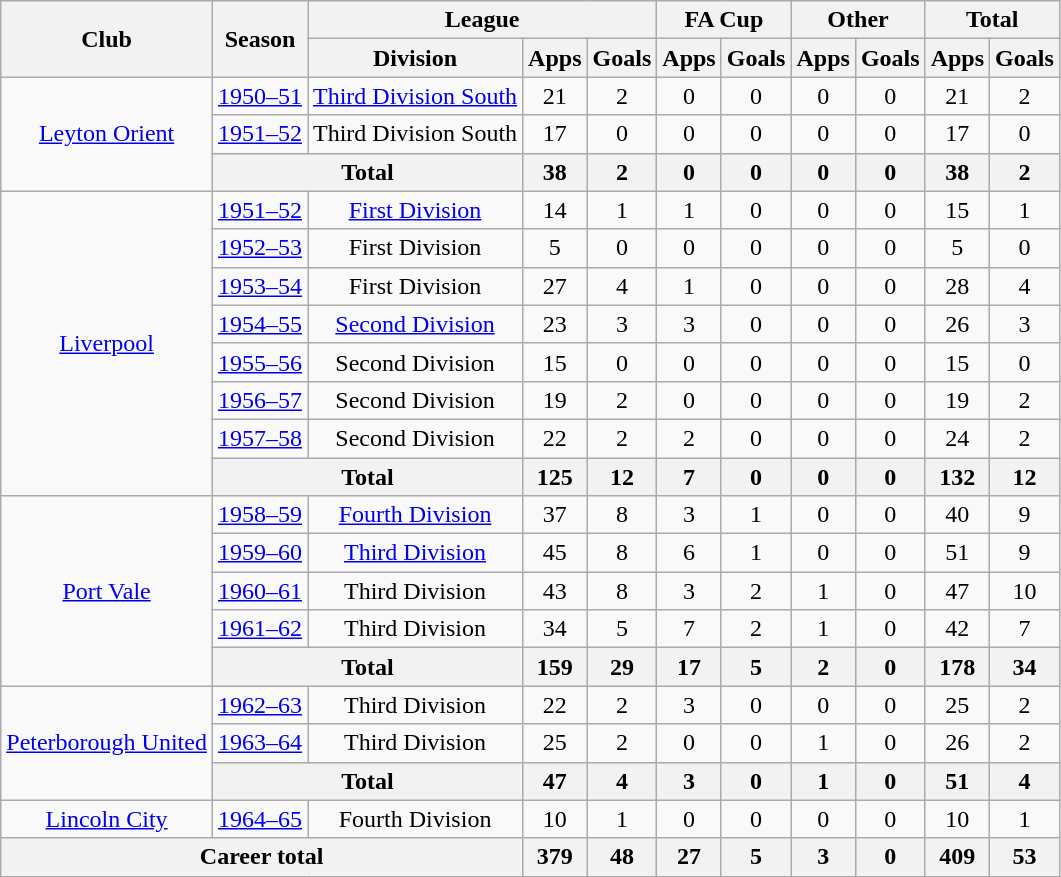<table class="wikitable" style="text-align: center;">
<tr>
<th rowspan="2">Club</th>
<th rowspan="2">Season</th>
<th colspan="3">League</th>
<th colspan="2">FA Cup</th>
<th colspan="2">Other</th>
<th colspan="2">Total</th>
</tr>
<tr>
<th>Division</th>
<th>Apps</th>
<th>Goals</th>
<th>Apps</th>
<th>Goals</th>
<th>Apps</th>
<th>Goals</th>
<th>Apps</th>
<th>Goals</th>
</tr>
<tr>
<td rowspan="3"><a href='#'>Leyton Orient</a></td>
<td><a href='#'>1950–51</a></td>
<td><a href='#'>Third Division South</a></td>
<td>21</td>
<td>2</td>
<td>0</td>
<td>0</td>
<td>0</td>
<td>0</td>
<td>21</td>
<td>2</td>
</tr>
<tr>
<td><a href='#'>1951–52</a></td>
<td>Third Division South</td>
<td>17</td>
<td>0</td>
<td>0</td>
<td>0</td>
<td>0</td>
<td>0</td>
<td>17</td>
<td>0</td>
</tr>
<tr>
<th colspan="2">Total</th>
<th>38</th>
<th>2</th>
<th>0</th>
<th>0</th>
<th>0</th>
<th>0</th>
<th>38</th>
<th>2</th>
</tr>
<tr>
<td rowspan="8"><a href='#'>Liverpool</a></td>
<td><a href='#'>1951–52</a></td>
<td><a href='#'>First Division</a></td>
<td>14</td>
<td>1</td>
<td>1</td>
<td>0</td>
<td>0</td>
<td>0</td>
<td>15</td>
<td>1</td>
</tr>
<tr>
<td><a href='#'>1952–53</a></td>
<td>First Division</td>
<td>5</td>
<td>0</td>
<td>0</td>
<td>0</td>
<td>0</td>
<td>0</td>
<td>5</td>
<td>0</td>
</tr>
<tr>
<td><a href='#'>1953–54</a></td>
<td>First Division</td>
<td>27</td>
<td>4</td>
<td>1</td>
<td>0</td>
<td>0</td>
<td>0</td>
<td>28</td>
<td>4</td>
</tr>
<tr>
<td><a href='#'>1954–55</a></td>
<td><a href='#'>Second Division</a></td>
<td>23</td>
<td>3</td>
<td>3</td>
<td>0</td>
<td>0</td>
<td>0</td>
<td>26</td>
<td>3</td>
</tr>
<tr>
<td><a href='#'>1955–56</a></td>
<td>Second Division</td>
<td>15</td>
<td>0</td>
<td>0</td>
<td>0</td>
<td>0</td>
<td>0</td>
<td>15</td>
<td>0</td>
</tr>
<tr>
<td><a href='#'>1956–57</a></td>
<td>Second Division</td>
<td>19</td>
<td>2</td>
<td>0</td>
<td>0</td>
<td>0</td>
<td>0</td>
<td>19</td>
<td>2</td>
</tr>
<tr>
<td><a href='#'>1957–58</a></td>
<td>Second Division</td>
<td>22</td>
<td>2</td>
<td>2</td>
<td>0</td>
<td>0</td>
<td>0</td>
<td>24</td>
<td>2</td>
</tr>
<tr>
<th colspan="2">Total</th>
<th>125</th>
<th>12</th>
<th>7</th>
<th>0</th>
<th>0</th>
<th>0</th>
<th>132</th>
<th>12</th>
</tr>
<tr>
<td rowspan="5"><a href='#'>Port Vale</a></td>
<td><a href='#'>1958–59</a></td>
<td><a href='#'>Fourth Division</a></td>
<td>37</td>
<td>8</td>
<td>3</td>
<td>1</td>
<td>0</td>
<td>0</td>
<td>40</td>
<td>9</td>
</tr>
<tr>
<td><a href='#'>1959–60</a></td>
<td><a href='#'>Third Division</a></td>
<td>45</td>
<td>8</td>
<td>6</td>
<td>1</td>
<td>0</td>
<td>0</td>
<td>51</td>
<td>9</td>
</tr>
<tr>
<td><a href='#'>1960–61</a></td>
<td>Third Division</td>
<td>43</td>
<td>8</td>
<td>3</td>
<td>2</td>
<td>1</td>
<td>0</td>
<td>47</td>
<td>10</td>
</tr>
<tr>
<td><a href='#'>1961–62</a></td>
<td>Third Division</td>
<td>34</td>
<td>5</td>
<td>7</td>
<td>2</td>
<td>1</td>
<td>0</td>
<td>42</td>
<td>7</td>
</tr>
<tr>
<th colspan="2">Total</th>
<th>159</th>
<th>29</th>
<th>17</th>
<th>5</th>
<th>2</th>
<th>0</th>
<th>178</th>
<th>34</th>
</tr>
<tr>
<td rowspan="3"><a href='#'>Peterborough United</a></td>
<td><a href='#'>1962–63</a></td>
<td>Third Division</td>
<td>22</td>
<td>2</td>
<td>3</td>
<td>0</td>
<td>0</td>
<td>0</td>
<td>25</td>
<td>2</td>
</tr>
<tr>
<td><a href='#'>1963–64</a></td>
<td>Third Division</td>
<td>25</td>
<td>2</td>
<td>0</td>
<td>0</td>
<td>1</td>
<td>0</td>
<td>26</td>
<td>2</td>
</tr>
<tr>
<th colspan="2">Total</th>
<th>47</th>
<th>4</th>
<th>3</th>
<th>0</th>
<th>1</th>
<th>0</th>
<th>51</th>
<th>4</th>
</tr>
<tr>
<td><a href='#'>Lincoln City</a></td>
<td><a href='#'>1964–65</a></td>
<td>Fourth Division</td>
<td>10</td>
<td>1</td>
<td>0</td>
<td>0</td>
<td>0</td>
<td>0</td>
<td>10</td>
<td>1</td>
</tr>
<tr>
<th colspan="3">Career total</th>
<th>379</th>
<th>48</th>
<th>27</th>
<th>5</th>
<th>3</th>
<th>0</th>
<th>409</th>
<th>53</th>
</tr>
</table>
